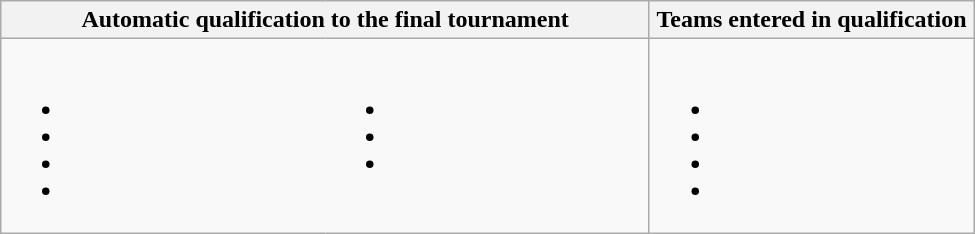<table class="wikitable">
<tr>
<th colspan="2">Automatic qualification to the final tournament</th>
<th>Teams entered in qualification</th>
</tr>
<tr style="vertical-align:top;">
<td style="border-right:none; width:33%;"><br><ul><li></li><li></li><li></li><li></li></ul></td>
<td style="border-left:none; width:33%;"><br><ul><li></li><li></li><li></li></ul></td>
<td style="width:33%;"><br><ul><li></li><li></li><li></li><li></li></ul></td>
</tr>
</table>
